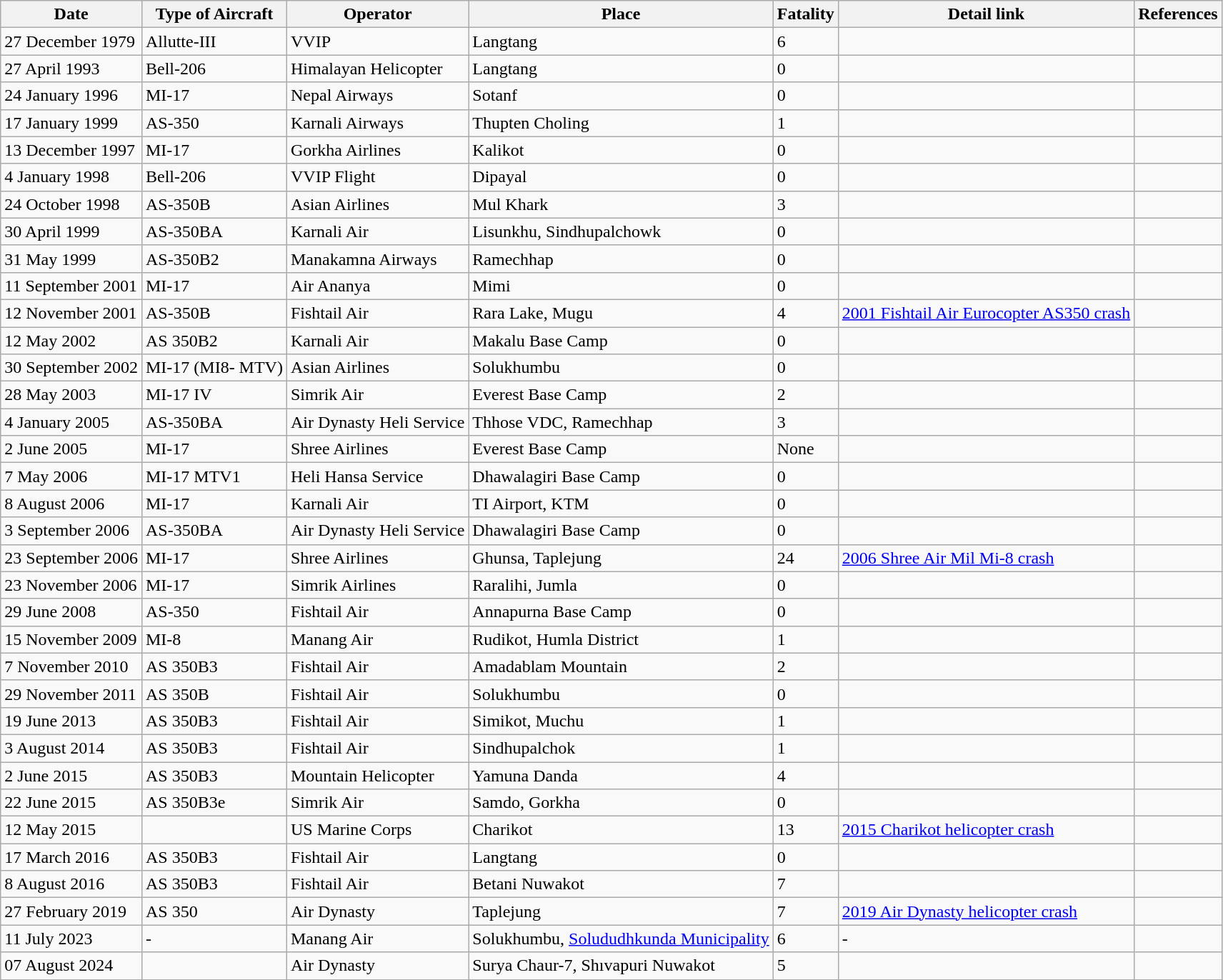<table class="wikitable sortable">
<tr>
<th>Date</th>
<th>Type of Aircraft</th>
<th>Operator</th>
<th>Place</th>
<th>Fatality</th>
<th>Detail link</th>
<th>References</th>
</tr>
<tr>
<td>27 December 1979</td>
<td>Allutte-III</td>
<td>VVIP</td>
<td>Langtang</td>
<td>6</td>
<td></td>
<td></td>
</tr>
<tr>
<td>27 April 1993</td>
<td>Bell-206</td>
<td>Himalayan Helicopter</td>
<td>Langtang</td>
<td>0</td>
<td></td>
<td></td>
</tr>
<tr>
<td>24 January 1996</td>
<td>MI-17</td>
<td>Nepal Airways</td>
<td>Sotanf</td>
<td>0</td>
<td></td>
<td></td>
</tr>
<tr>
<td>17 January 1999</td>
<td>AS-350</td>
<td>Karnali Airways</td>
<td>Thupten Choling</td>
<td>1</td>
<td></td>
<td></td>
</tr>
<tr>
<td>13 December 1997</td>
<td>MI-17</td>
<td>Gorkha Airlines</td>
<td>Kalikot</td>
<td>0</td>
<td></td>
<td></td>
</tr>
<tr>
<td>4 January 1998</td>
<td>Bell-206</td>
<td>VVIP Flight</td>
<td>Dipayal</td>
<td>0</td>
<td></td>
<td></td>
</tr>
<tr>
<td>24 October 1998</td>
<td>AS-350B</td>
<td>Asian Airlines</td>
<td>Mul Khark</td>
<td>3</td>
<td></td>
<td></td>
</tr>
<tr>
<td>30 April 1999</td>
<td>AS-350BA</td>
<td>Karnali Air</td>
<td>Lisunkhu, Sindhupalchowk</td>
<td>0</td>
<td></td>
<td></td>
</tr>
<tr>
<td>31 May 1999</td>
<td>AS-350B2</td>
<td>Manakamna Airways</td>
<td>Ramechhap</td>
<td>0</td>
<td></td>
<td></td>
</tr>
<tr>
<td>11 September 2001</td>
<td>MI-17</td>
<td>Air Ananya</td>
<td>Mimi</td>
<td>0</td>
<td></td>
<td></td>
</tr>
<tr>
<td>12 November 2001</td>
<td>AS-350B</td>
<td>Fishtail Air</td>
<td>Rara Lake, Mugu</td>
<td>4</td>
<td><a href='#'>2001 Fishtail Air Eurocopter AS350 crash</a></td>
<td></td>
</tr>
<tr>
<td>12 May 2002</td>
<td>AS 350B2</td>
<td>Karnali Air</td>
<td>Makalu Base Camp</td>
<td>0</td>
<td></td>
<td></td>
</tr>
<tr>
<td>30 September 2002</td>
<td>MI-17 (MI8- MTV)</td>
<td>Asian Airlines</td>
<td>Solukhumbu</td>
<td>0</td>
<td></td>
<td></td>
</tr>
<tr>
<td>28 May 2003</td>
<td>MI-17 IV</td>
<td>Simrik Air</td>
<td>Everest Base Camp</td>
<td>2</td>
<td></td>
<td></td>
</tr>
<tr>
<td>4 January 2005</td>
<td>AS-350BA</td>
<td>Air Dynasty Heli Service</td>
<td>Thhose VDC, Ramechhap</td>
<td>3</td>
<td></td>
<td></td>
</tr>
<tr>
<td>2 June 2005</td>
<td>MI-17</td>
<td>Shree Airlines</td>
<td>Everest Base Camp</td>
<td>None</td>
<td></td>
<td></td>
</tr>
<tr>
<td>7 May 2006</td>
<td>MI-17 MTV1</td>
<td>Heli Hansa Service</td>
<td>Dhawalagiri Base Camp</td>
<td>0</td>
<td></td>
<td></td>
</tr>
<tr>
<td>8 August 2006</td>
<td>MI-17</td>
<td>Karnali Air</td>
<td>TI Airport, KTM</td>
<td>0</td>
<td></td>
<td></td>
</tr>
<tr>
<td>3 September 2006</td>
<td>AS-350BA</td>
<td>Air Dynasty Heli Service</td>
<td>Dhawalagiri Base Camp</td>
<td>0</td>
<td></td>
<td></td>
</tr>
<tr>
<td>23 September 2006</td>
<td>MI-17</td>
<td>Shree Airlines</td>
<td>Ghunsa, Taplejung</td>
<td>24</td>
<td><a href='#'>2006 Shree Air Mil Mi-8 crash</a></td>
<td></td>
</tr>
<tr>
<td>23 November 2006</td>
<td>MI-17</td>
<td>Simrik Airlines</td>
<td>Raralihi, Jumla</td>
<td>0</td>
<td></td>
<td></td>
</tr>
<tr>
<td>29 June 2008</td>
<td>AS-350</td>
<td>Fishtail Air</td>
<td>Annapurna Base Camp</td>
<td>0</td>
<td></td>
<td></td>
</tr>
<tr>
<td>15 November 2009</td>
<td>MI-8</td>
<td>Manang Air</td>
<td>Rudikot, Humla District</td>
<td>1</td>
<td></td>
<td></td>
</tr>
<tr>
<td>7 November 2010</td>
<td>AS 350B3</td>
<td>Fishtail Air</td>
<td>Amadablam Mountain</td>
<td>2</td>
<td></td>
<td></td>
</tr>
<tr>
<td>29 November 2011</td>
<td>AS 350B</td>
<td>Fishtail Air</td>
<td>Solukhumbu</td>
<td>0</td>
<td></td>
<td></td>
</tr>
<tr>
<td>19 June 2013</td>
<td>AS 350B3</td>
<td>Fishtail Air</td>
<td>Simikot, Muchu</td>
<td>1</td>
<td></td>
<td></td>
</tr>
<tr>
<td>3 August 2014</td>
<td>AS 350B3</td>
<td>Fishtail Air</td>
<td>Sindhupalchok</td>
<td>1</td>
<td></td>
<td></td>
</tr>
<tr>
<td>2 June 2015</td>
<td>AS 350B3</td>
<td>Mountain Helicopter</td>
<td>Yamuna Danda</td>
<td>4</td>
<td></td>
</tr>
<tr>
<td>22 June 2015</td>
<td>AS 350B3e</td>
<td>Simrik Air</td>
<td>Samdo, Gorkha</td>
<td>0</td>
<td></td>
<td></td>
</tr>
<tr>
<td>12 May 2015</td>
<td></td>
<td>US Marine Corps</td>
<td>Charikot</td>
<td>13</td>
<td><a href='#'>2015 Charikot helicopter crash</a></td>
<td></td>
</tr>
<tr>
<td>17 March 2016</td>
<td>AS 350B3</td>
<td>Fishtail Air</td>
<td>Langtang</td>
<td>0</td>
<td></td>
<td></td>
</tr>
<tr>
<td>8 August 2016</td>
<td>AS 350B3</td>
<td>Fishtail Air</td>
<td>Betani Nuwakot</td>
<td>7</td>
<td></td>
<td></td>
</tr>
<tr>
<td>27 February 2019</td>
<td>AS 350</td>
<td>Air Dynasty</td>
<td>Taplejung</td>
<td>7</td>
<td><a href='#'>2019 Air Dynasty helicopter crash</a></td>
<td></td>
</tr>
<tr>
<td>11 July 2023</td>
<td>-</td>
<td>Manang Air</td>
<td>Solukhumbu, <a href='#'>Solududhkunda Municipality</a></td>
<td>6</td>
<td>-</td>
<td></td>
</tr>
<tr>
<td>07 August 2024</td>
<td></td>
<td>Air Dynasty</td>
<td>Surya Chaur-7, Shıvapuri Nuwakot</td>
<td>5</td>
<td></td>
</tr>
</table>
